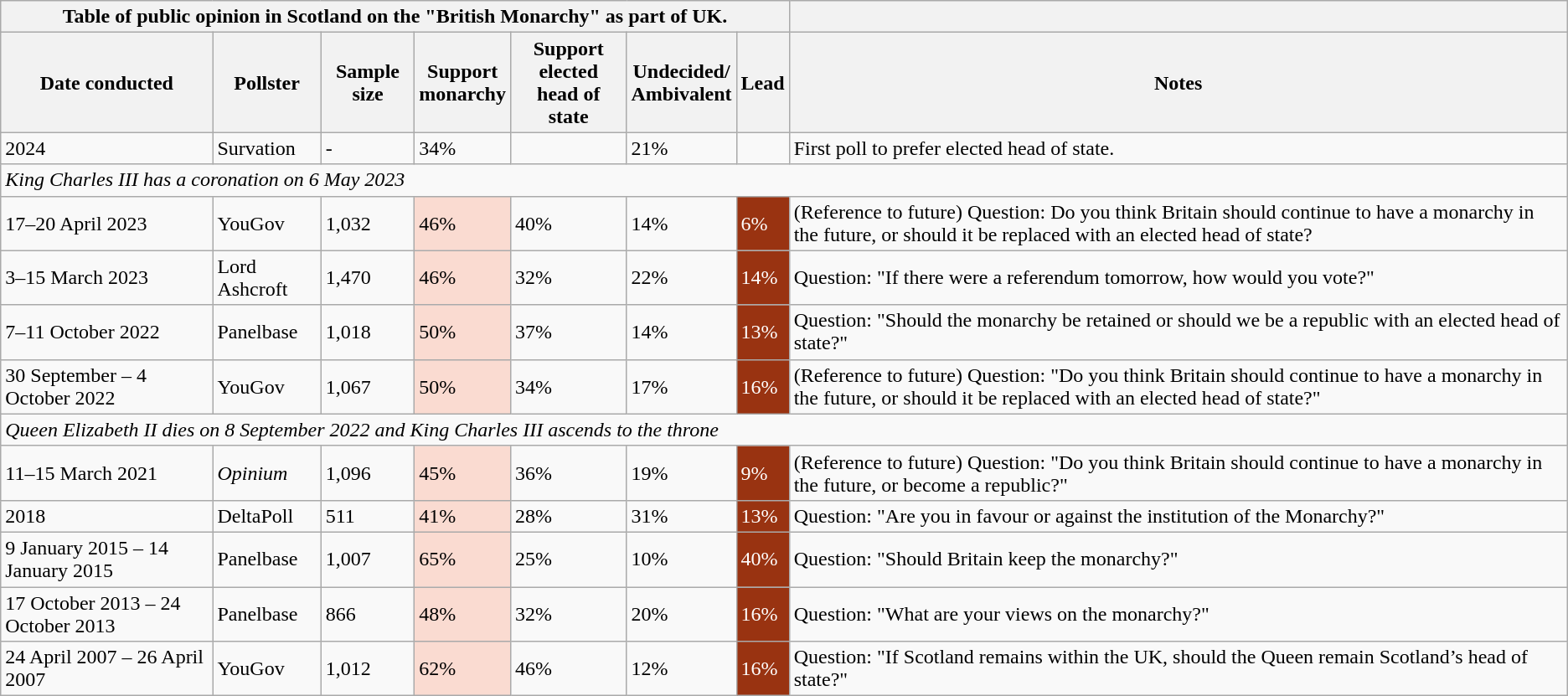<table class="wikitable">
<tr>
<th colspan="7">Table of public opinion in Scotland on the "British Monarchy" as part of UK.</th>
<th></th>
</tr>
<tr>
<th>Date conducted</th>
<th>Pollster</th>
<th>Sample size</th>
<th>Support<br>monarchy</th>
<th>Support elected<br>head of state</th>
<th>Undecided/<br>Ambivalent</th>
<th>Lead</th>
<th>Notes</th>
</tr>
<tr>
<td>2024</td>
<td>Survation</td>
<td>-</td>
<td>34%</td>
<td></td>
<td>21%</td>
<td></td>
<td>First poll to prefer elected head of state.</td>
</tr>
<tr>
<td colspan="8"><em>King Charles III has a coronation on 6 May 2023</em></td>
</tr>
<tr>
<td>17–20 April 2023</td>
<td>YouGov</td>
<td>1,032</td>
<td style="background:#FADBD1">46%</td>
<td>40%</td>
<td>14%</td>
<td style="background:#993311;color:#FFFFFF;">6%</td>
<td>(Reference to future) Question: Do you think Britain should continue to have a monarchy in the future, or should it be replaced with an elected head of state?</td>
</tr>
<tr>
<td>3–15 March 2023</td>
<td>Lord Ashcroft</td>
<td>1,470</td>
<td style="background:#FADBD1">46%</td>
<td>32%</td>
<td>22%</td>
<td style="background:#993311;color:#FFFFFF;">14%</td>
<td>Question: "If there were a referendum tomorrow, how would you vote?"</td>
</tr>
<tr>
<td>7–11 October 2022</td>
<td>Panelbase</td>
<td>1,018</td>
<td style="background:#FADBD1">50%</td>
<td>37%</td>
<td>14%</td>
<td style="background:#993311;color:#FFFFFF;">13%</td>
<td>Question: "Should the monarchy be retained or should we be a republic with an elected head of state?"</td>
</tr>
<tr>
<td>30 September – 4 October 2022</td>
<td>YouGov</td>
<td>1,067</td>
<td style="background:#FADBD1">50%</td>
<td>34%</td>
<td>17%</td>
<td style="background:#993311;color:#FFFFFF;">16%</td>
<td>(Reference to future) Question: "Do you think Britain should continue to have a monarchy in the future, or should it be replaced with an elected head of state?"</td>
</tr>
<tr>
<td colspan="8"><em>Queen Elizabeth II dies on 8 September 2022 and King Charles III ascends to the throne</em></td>
</tr>
<tr>
<td>11–15 March 2021</td>
<td><em>Opinium</em></td>
<td>1,096</td>
<td style="background:#FADBD1">45%</td>
<td>36%</td>
<td>19%</td>
<td style="background:#993311;color:#FFFFFF;">9%</td>
<td>(Reference to future) Question: "Do you think Britain should continue to have a monarchy in the future, or become a republic?"</td>
</tr>
<tr>
<td>2018</td>
<td>DeltaPoll</td>
<td>511</td>
<td style="background:#FADBD1">41%</td>
<td>28%</td>
<td>31%</td>
<td style="background:#993311;color:#FFFFFF;">13%</td>
<td>Question: "Are you in favour or against the institution of the Monarchy?"</td>
</tr>
<tr>
<td>9 January 2015 – 14 January 2015</td>
<td>Panelbase</td>
<td>1,007</td>
<td style="background:#FADBD1">65%</td>
<td>25%</td>
<td>10%</td>
<td style="background:#993311;color:#FFFFFF;">40%</td>
<td>Question: "Should Britain keep the monarchy?"</td>
</tr>
<tr>
<td>17 October 2013 – 24 October 2013</td>
<td>Panelbase</td>
<td>866</td>
<td style="background:#FADBD1">48%</td>
<td>32%</td>
<td>20%</td>
<td style="background:#993311;color:#FFFFFF;">16%</td>
<td>Question: "What are your views on the monarchy?"</td>
</tr>
<tr>
<td>24 April 2007 – 26 April 2007</td>
<td>YouGov</td>
<td>1,012</td>
<td style="background:#FADBD1">62%</td>
<td>46%</td>
<td>12%</td>
<td style="background:#993311;color:#FFFFFF;">16%</td>
<td>Question: "If Scotland remains within the UK, should the Queen remain Scotland’s head of state?"</td>
</tr>
</table>
